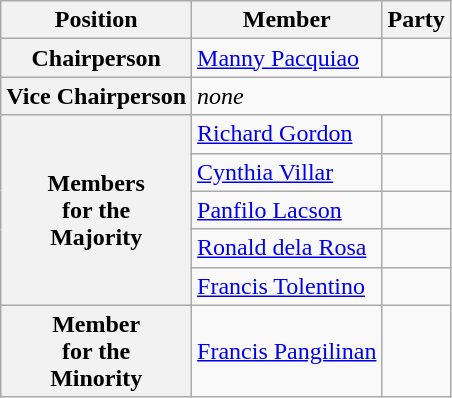<table class="wikitable">
<tr>
<th>Position</th>
<th>Member</th>
<th colspan="2">Party</th>
</tr>
<tr>
<th><strong>Chairperson</strong></th>
<td><a href='#'>Manny Pacquiao</a></td>
<td></td>
</tr>
<tr>
<th><strong>Vice Chairperson</strong></th>
<td colspan=3><em>none</em></td>
</tr>
<tr>
<th rowspan="5"><strong>Members</strong><br><strong>for the</strong><br><strong>Majority</strong></th>
<td><a href='#'>Richard Gordon</a></td>
<td></td>
</tr>
<tr>
<td><a href='#'>Cynthia Villar</a></td>
<td></td>
</tr>
<tr>
<td><a href='#'>Panfilo Lacson</a></td>
<td></td>
</tr>
<tr>
<td><a href='#'>Ronald dela Rosa</a></td>
<td></td>
</tr>
<tr>
<td><a href='#'>Francis Tolentino</a></td>
<td></td>
</tr>
<tr>
<th><strong>Member</strong><br><strong>for the</strong><br><strong>Minority</strong></th>
<td><a href='#'>Francis Pangilinan</a></td>
<td></td>
</tr>
</table>
